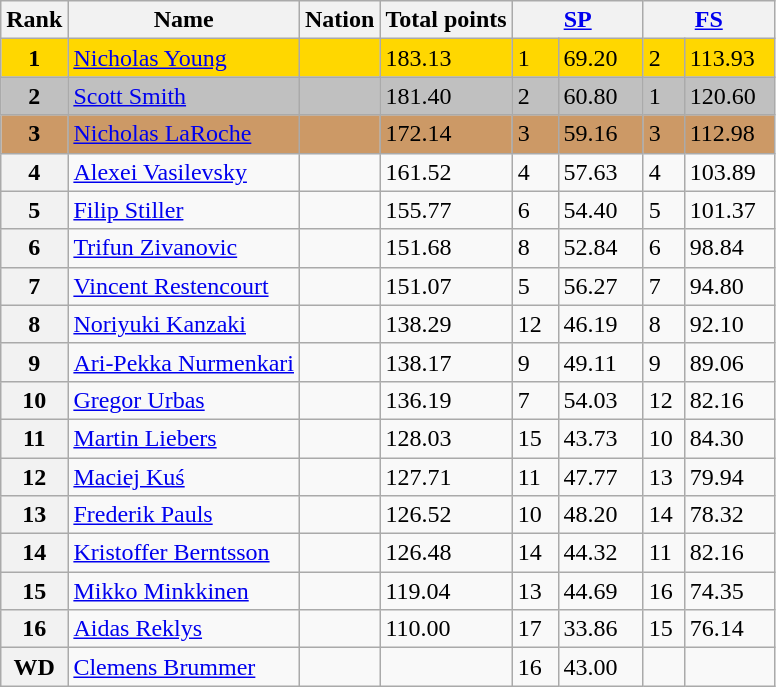<table class="wikitable">
<tr>
<th>Rank</th>
<th>Name</th>
<th>Nation</th>
<th>Total points</th>
<th colspan="2" width="80px"><a href='#'>SP</a></th>
<th colspan="2" width="80px"><a href='#'>FS</a></th>
</tr>
<tr bgcolor="gold">
<td align="center"><strong>1</strong></td>
<td><a href='#'>Nicholas Young</a></td>
<td></td>
<td>183.13</td>
<td>1</td>
<td>69.20</td>
<td>2</td>
<td>113.93</td>
</tr>
<tr bgcolor="silver">
<td align="center"><strong>2</strong></td>
<td><a href='#'>Scott Smith</a></td>
<td></td>
<td>181.40</td>
<td>2</td>
<td>60.80</td>
<td>1</td>
<td>120.60</td>
</tr>
<tr bgcolor="cc9966">
<td align="center"><strong>3</strong></td>
<td><a href='#'>Nicholas LaRoche</a></td>
<td></td>
<td>172.14</td>
<td>3</td>
<td>59.16</td>
<td>3</td>
<td>112.98</td>
</tr>
<tr>
<th>4</th>
<td><a href='#'>Alexei Vasilevsky</a></td>
<td></td>
<td>161.52</td>
<td>4</td>
<td>57.63</td>
<td>4</td>
<td>103.89</td>
</tr>
<tr>
<th>5</th>
<td><a href='#'>Filip Stiller</a></td>
<td></td>
<td>155.77</td>
<td>6</td>
<td>54.40</td>
<td>5</td>
<td>101.37</td>
</tr>
<tr>
<th>6</th>
<td><a href='#'>Trifun Zivanovic</a></td>
<td></td>
<td>151.68</td>
<td>8</td>
<td>52.84</td>
<td>6</td>
<td>98.84</td>
</tr>
<tr>
<th>7</th>
<td><a href='#'>Vincent Restencourt</a></td>
<td></td>
<td>151.07</td>
<td>5</td>
<td>56.27</td>
<td>7</td>
<td>94.80</td>
</tr>
<tr>
<th>8</th>
<td><a href='#'>Noriyuki Kanzaki</a></td>
<td></td>
<td>138.29</td>
<td>12</td>
<td>46.19</td>
<td>8</td>
<td>92.10</td>
</tr>
<tr>
<th>9</th>
<td><a href='#'>Ari-Pekka Nurmenkari</a></td>
<td></td>
<td>138.17</td>
<td>9</td>
<td>49.11</td>
<td>9</td>
<td>89.06</td>
</tr>
<tr>
<th>10</th>
<td><a href='#'>Gregor Urbas</a></td>
<td></td>
<td>136.19</td>
<td>7</td>
<td>54.03</td>
<td>12</td>
<td>82.16</td>
</tr>
<tr>
<th>11</th>
<td><a href='#'>Martin Liebers</a></td>
<td></td>
<td>128.03</td>
<td>15</td>
<td>43.73</td>
<td>10</td>
<td>84.30</td>
</tr>
<tr>
<th>12</th>
<td><a href='#'>Maciej Kuś</a></td>
<td></td>
<td>127.71</td>
<td>11</td>
<td>47.77</td>
<td>13</td>
<td>79.94</td>
</tr>
<tr>
<th>13</th>
<td><a href='#'>Frederik Pauls</a></td>
<td></td>
<td>126.52</td>
<td>10</td>
<td>48.20</td>
<td>14</td>
<td>78.32</td>
</tr>
<tr>
<th>14</th>
<td><a href='#'>Kristoffer Berntsson</a></td>
<td></td>
<td>126.48</td>
<td>14</td>
<td>44.32</td>
<td>11</td>
<td>82.16</td>
</tr>
<tr>
<th>15</th>
<td><a href='#'>Mikko Minkkinen</a></td>
<td></td>
<td>119.04</td>
<td>13</td>
<td>44.69</td>
<td>16</td>
<td>74.35</td>
</tr>
<tr>
<th>16</th>
<td><a href='#'>Aidas Reklys</a></td>
<td></td>
<td>110.00</td>
<td>17</td>
<td>33.86</td>
<td>15</td>
<td>76.14</td>
</tr>
<tr>
<th>WD</th>
<td><a href='#'>Clemens Brummer</a></td>
<td></td>
<td></td>
<td>16</td>
<td>43.00</td>
<td></td>
<td></td>
</tr>
</table>
